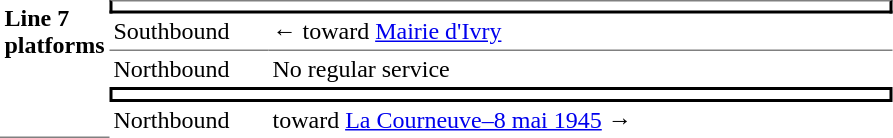<table border=0 cellspacing=0 cellpadding=3>
<tr>
<td style="border-bottom:solid 1px gray;" width=50 rowspan=10 valign=top><strong>Line 7 platforms</strong></td>
<td style="border-top:solid 1px gray;border-right:solid 2px black;border-left:solid 2px black;border-bottom:solid 2px black;text-align:center;" colspan=2></td>
</tr>
<tr>
<td style="border-bottom:solid 1px gray;" width=100>Southbound</td>
<td style="border-bottom:solid 1px gray;" width=410>←   toward <a href='#'>Mairie d'Ivry</a> </td>
</tr>
<tr>
<td>Northbound</td>
<td>No regular service</td>
</tr>
<tr>
<td style="border-top:solid 2px black;border-right:solid 2px black;border-left:solid 2px black;border-bottom:solid 2px black;text-align:center;" colspan=2></td>
</tr>
<tr>
<td>Northbound</td>
<td>   toward <a href='#'>La Courneuve–8 mai 1945</a>  →</td>
</tr>
</table>
